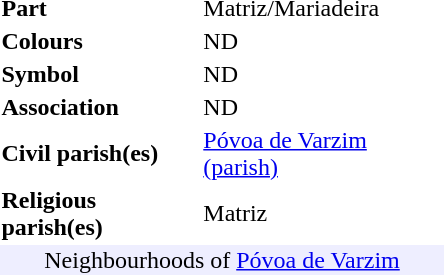<table class="toccolours" width=300 style="float:right; margin-left: 1em;" border=0>
<tr>
<td></td>
</tr>
<tr>
<td><strong>Part</strong></td>
<td>Matriz/Mariadeira</td>
</tr>
<tr>
<td><strong>Colours</strong></td>
<td>ND</td>
</tr>
<tr>
<td><strong>Symbol</strong></td>
<td>ND</td>
</tr>
<tr>
<td><strong>Association</strong></td>
<td>ND</td>
</tr>
<tr>
<td><strong>Civil parish(es)</strong></td>
<td><a href='#'>Póvoa de Varzim (parish)</a></td>
</tr>
<tr>
<td><strong>Religious parish(es)</strong></td>
<td>Matriz</td>
</tr>
<tr>
<td align="center" colspan="2" bgcolor="#EEEEFF">Neighbourhoods of <a href='#'>Póvoa de Varzim</a> </td>
</tr>
<tr>
</tr>
</table>
